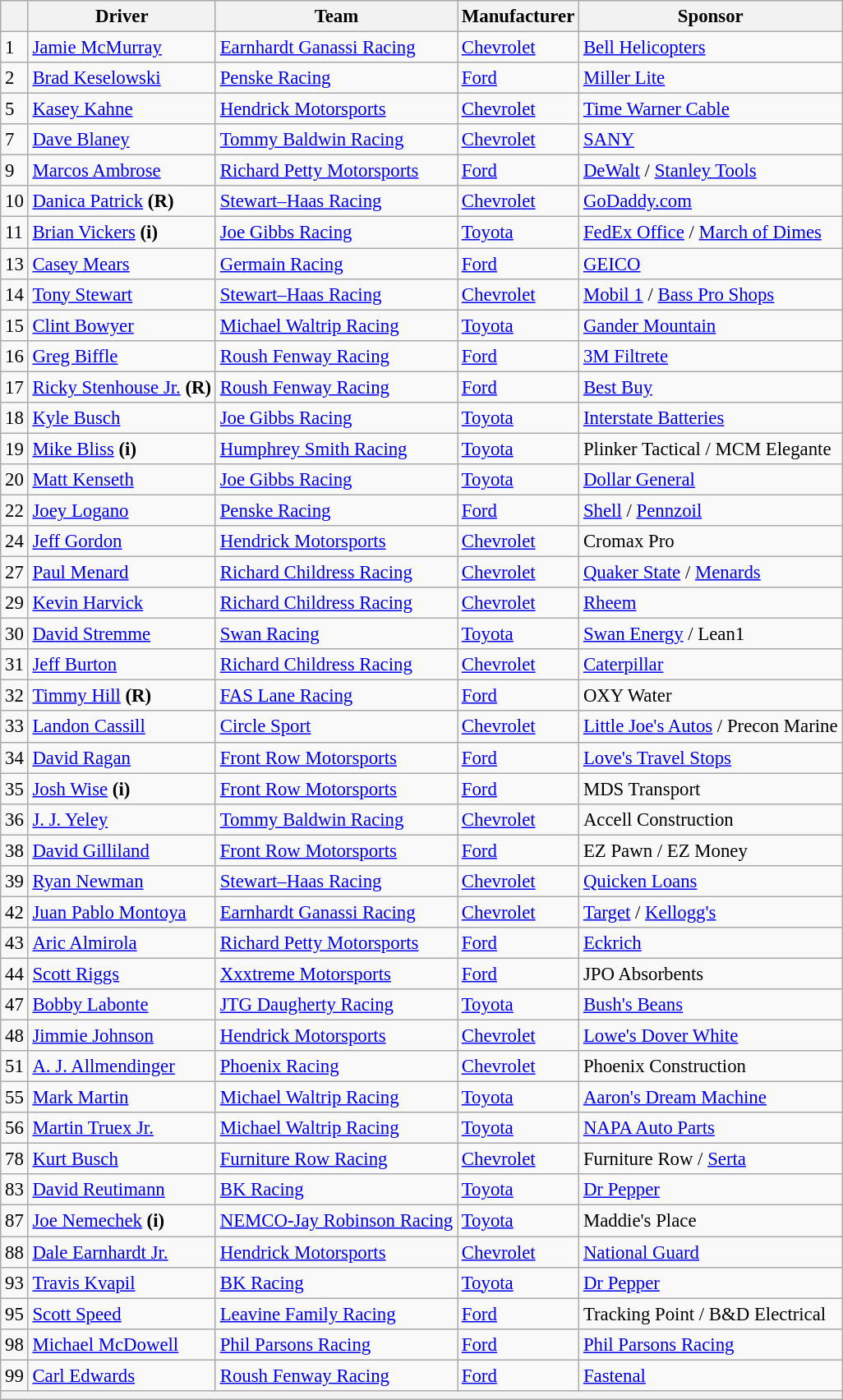<table class="wikitable" style="font-size:95%">
<tr>
<th></th>
<th>Driver</th>
<th>Team</th>
<th>Manufacturer</th>
<th>Sponsor</th>
</tr>
<tr>
<td>1</td>
<td><a href='#'>Jamie McMurray</a></td>
<td><a href='#'>Earnhardt Ganassi Racing</a></td>
<td><a href='#'>Chevrolet</a></td>
<td><a href='#'>Bell Helicopters</a></td>
</tr>
<tr>
<td>2</td>
<td><a href='#'>Brad Keselowski</a></td>
<td><a href='#'>Penske Racing</a></td>
<td><a href='#'>Ford</a></td>
<td><a href='#'>Miller Lite</a></td>
</tr>
<tr>
<td>5</td>
<td><a href='#'>Kasey Kahne</a></td>
<td><a href='#'>Hendrick Motorsports</a></td>
<td><a href='#'>Chevrolet</a></td>
<td><a href='#'>Time Warner Cable</a></td>
</tr>
<tr>
<td>7</td>
<td><a href='#'>Dave Blaney</a></td>
<td><a href='#'>Tommy Baldwin Racing</a></td>
<td><a href='#'>Chevrolet</a></td>
<td><a href='#'>SANY</a></td>
</tr>
<tr>
<td>9</td>
<td><a href='#'>Marcos Ambrose</a></td>
<td><a href='#'>Richard Petty Motorsports</a></td>
<td><a href='#'>Ford</a></td>
<td><a href='#'>DeWalt</a> / <a href='#'>Stanley Tools</a></td>
</tr>
<tr>
<td>10</td>
<td><a href='#'>Danica Patrick</a> <strong>(R)</strong></td>
<td><a href='#'>Stewart–Haas Racing</a></td>
<td><a href='#'>Chevrolet</a></td>
<td><a href='#'>GoDaddy.com</a></td>
</tr>
<tr>
<td>11</td>
<td><a href='#'>Brian Vickers</a> <strong>(i)</strong></td>
<td><a href='#'>Joe Gibbs Racing</a></td>
<td><a href='#'>Toyota</a></td>
<td><a href='#'>FedEx Office</a> / <a href='#'>March of Dimes</a></td>
</tr>
<tr>
<td>13</td>
<td><a href='#'>Casey Mears</a></td>
<td><a href='#'>Germain Racing</a></td>
<td><a href='#'>Ford</a></td>
<td><a href='#'>GEICO</a></td>
</tr>
<tr>
<td>14</td>
<td><a href='#'>Tony Stewart</a></td>
<td><a href='#'>Stewart–Haas Racing</a></td>
<td><a href='#'>Chevrolet</a></td>
<td><a href='#'>Mobil 1</a> / <a href='#'>Bass Pro Shops</a></td>
</tr>
<tr>
<td>15</td>
<td><a href='#'>Clint Bowyer</a></td>
<td><a href='#'>Michael Waltrip Racing</a></td>
<td><a href='#'>Toyota</a></td>
<td><a href='#'>Gander Mountain</a></td>
</tr>
<tr>
<td>16</td>
<td><a href='#'>Greg Biffle</a></td>
<td><a href='#'>Roush Fenway Racing</a></td>
<td><a href='#'>Ford</a></td>
<td><a href='#'>3M Filtrete</a></td>
</tr>
<tr>
<td>17</td>
<td><a href='#'>Ricky Stenhouse Jr.</a> <strong>(R)</strong></td>
<td><a href='#'>Roush Fenway Racing</a></td>
<td><a href='#'>Ford</a></td>
<td><a href='#'>Best Buy</a></td>
</tr>
<tr>
<td>18</td>
<td><a href='#'>Kyle Busch</a></td>
<td><a href='#'>Joe Gibbs Racing</a></td>
<td><a href='#'>Toyota</a></td>
<td><a href='#'>Interstate Batteries</a></td>
</tr>
<tr>
<td>19</td>
<td><a href='#'>Mike Bliss</a> <strong>(i)</strong></td>
<td><a href='#'>Humphrey Smith Racing</a></td>
<td><a href='#'>Toyota</a></td>
<td>Plinker Tactical / MCM Elegante</td>
</tr>
<tr>
<td>20</td>
<td><a href='#'>Matt Kenseth</a></td>
<td><a href='#'>Joe Gibbs Racing</a></td>
<td><a href='#'>Toyota</a></td>
<td><a href='#'>Dollar General</a></td>
</tr>
<tr>
<td>22</td>
<td><a href='#'>Joey Logano</a></td>
<td><a href='#'>Penske Racing</a></td>
<td><a href='#'>Ford</a></td>
<td><a href='#'>Shell</a> / <a href='#'>Pennzoil</a></td>
</tr>
<tr>
<td>24</td>
<td><a href='#'>Jeff Gordon</a></td>
<td><a href='#'>Hendrick Motorsports</a></td>
<td><a href='#'>Chevrolet</a></td>
<td>Cromax Pro</td>
</tr>
<tr>
<td>27</td>
<td><a href='#'>Paul Menard</a></td>
<td><a href='#'>Richard Childress Racing</a></td>
<td><a href='#'>Chevrolet</a></td>
<td><a href='#'>Quaker State</a> / <a href='#'>Menards</a></td>
</tr>
<tr>
<td>29</td>
<td><a href='#'>Kevin Harvick</a></td>
<td><a href='#'>Richard Childress Racing</a></td>
<td><a href='#'>Chevrolet</a></td>
<td><a href='#'>Rheem</a></td>
</tr>
<tr>
<td>30</td>
<td><a href='#'>David Stremme</a></td>
<td><a href='#'>Swan Racing</a></td>
<td><a href='#'>Toyota</a></td>
<td><a href='#'>Swan Energy</a> / Lean1</td>
</tr>
<tr>
<td>31</td>
<td><a href='#'>Jeff Burton</a></td>
<td><a href='#'>Richard Childress Racing</a></td>
<td><a href='#'>Chevrolet</a></td>
<td><a href='#'>Caterpillar</a></td>
</tr>
<tr>
<td>32</td>
<td><a href='#'>Timmy Hill</a> <strong>(R)</strong></td>
<td><a href='#'>FAS Lane Racing</a></td>
<td><a href='#'>Ford</a></td>
<td>OXY Water</td>
</tr>
<tr>
<td>33</td>
<td><a href='#'>Landon Cassill</a></td>
<td><a href='#'>Circle Sport</a></td>
<td><a href='#'>Chevrolet</a></td>
<td><a href='#'>Little Joe's Autos</a> / Precon Marine</td>
</tr>
<tr>
<td>34</td>
<td><a href='#'>David Ragan</a></td>
<td><a href='#'>Front Row Motorsports</a></td>
<td><a href='#'>Ford</a></td>
<td><a href='#'>Love's Travel Stops</a></td>
</tr>
<tr>
<td>35</td>
<td><a href='#'>Josh Wise</a> <strong>(i)</strong></td>
<td><a href='#'>Front Row Motorsports</a></td>
<td><a href='#'>Ford</a></td>
<td>MDS Transport</td>
</tr>
<tr>
<td>36</td>
<td><a href='#'>J. J. Yeley</a></td>
<td><a href='#'>Tommy Baldwin Racing</a></td>
<td><a href='#'>Chevrolet</a></td>
<td>Accell Construction</td>
</tr>
<tr>
<td>38</td>
<td><a href='#'>David Gilliland</a></td>
<td><a href='#'>Front Row Motorsports</a></td>
<td><a href='#'>Ford</a></td>
<td>EZ Pawn / EZ Money</td>
</tr>
<tr>
<td>39</td>
<td><a href='#'>Ryan Newman</a></td>
<td><a href='#'>Stewart–Haas Racing</a></td>
<td><a href='#'>Chevrolet</a></td>
<td><a href='#'>Quicken Loans</a></td>
</tr>
<tr>
<td>42</td>
<td><a href='#'>Juan Pablo Montoya</a></td>
<td><a href='#'>Earnhardt Ganassi Racing</a></td>
<td><a href='#'>Chevrolet</a></td>
<td><a href='#'>Target</a> / <a href='#'>Kellogg's</a></td>
</tr>
<tr>
<td>43</td>
<td><a href='#'>Aric Almirola</a></td>
<td><a href='#'>Richard Petty Motorsports</a></td>
<td><a href='#'>Ford</a></td>
<td><a href='#'>Eckrich</a></td>
</tr>
<tr>
<td>44</td>
<td><a href='#'>Scott Riggs</a></td>
<td><a href='#'>Xxxtreme Motorsports</a></td>
<td><a href='#'>Ford</a></td>
<td>JPO Absorbents</td>
</tr>
<tr>
<td>47</td>
<td><a href='#'>Bobby Labonte</a></td>
<td><a href='#'>JTG Daugherty Racing</a></td>
<td><a href='#'>Toyota</a></td>
<td><a href='#'>Bush's Beans</a></td>
</tr>
<tr>
<td>48</td>
<td><a href='#'>Jimmie Johnson</a></td>
<td><a href='#'>Hendrick Motorsports</a></td>
<td><a href='#'>Chevrolet</a></td>
<td><a href='#'>Lowe's Dover White</a></td>
</tr>
<tr>
<td>51</td>
<td><a href='#'>A. J. Allmendinger</a></td>
<td><a href='#'>Phoenix Racing</a></td>
<td><a href='#'>Chevrolet</a></td>
<td>Phoenix Construction</td>
</tr>
<tr>
<td>55</td>
<td><a href='#'>Mark Martin</a></td>
<td><a href='#'>Michael Waltrip Racing</a></td>
<td><a href='#'>Toyota</a></td>
<td><a href='#'>Aaron's Dream Machine</a></td>
</tr>
<tr>
<td>56</td>
<td><a href='#'>Martin Truex Jr.</a></td>
<td><a href='#'>Michael Waltrip Racing</a></td>
<td><a href='#'>Toyota</a></td>
<td><a href='#'>NAPA Auto Parts</a></td>
</tr>
<tr>
<td>78</td>
<td><a href='#'>Kurt Busch</a></td>
<td><a href='#'>Furniture Row Racing</a></td>
<td><a href='#'>Chevrolet</a></td>
<td>Furniture Row / <a href='#'>Serta</a></td>
</tr>
<tr>
<td>83</td>
<td><a href='#'>David Reutimann</a></td>
<td><a href='#'>BK Racing</a></td>
<td><a href='#'>Toyota</a></td>
<td><a href='#'>Dr Pepper</a></td>
</tr>
<tr>
<td>87</td>
<td><a href='#'>Joe Nemechek</a> <strong>(i)</strong></td>
<td><a href='#'>NEMCO-Jay Robinson Racing</a></td>
<td><a href='#'>Toyota</a></td>
<td>Maddie's Place</td>
</tr>
<tr>
<td>88</td>
<td><a href='#'>Dale Earnhardt Jr.</a></td>
<td><a href='#'>Hendrick Motorsports</a></td>
<td><a href='#'>Chevrolet</a></td>
<td><a href='#'>National Guard</a></td>
</tr>
<tr>
<td>93</td>
<td><a href='#'>Travis Kvapil</a></td>
<td><a href='#'>BK Racing</a></td>
<td><a href='#'>Toyota</a></td>
<td><a href='#'>Dr Pepper</a></td>
</tr>
<tr>
<td>95</td>
<td><a href='#'>Scott Speed</a></td>
<td><a href='#'>Leavine Family Racing</a></td>
<td><a href='#'>Ford</a></td>
<td>Tracking Point / B&D Electrical</td>
</tr>
<tr>
<td>98</td>
<td><a href='#'>Michael McDowell</a></td>
<td><a href='#'>Phil Parsons Racing</a></td>
<td><a href='#'>Ford</a></td>
<td><a href='#'>Phil Parsons Racing</a></td>
</tr>
<tr>
<td>99</td>
<td><a href='#'>Carl Edwards</a></td>
<td><a href='#'>Roush Fenway Racing</a></td>
<td><a href='#'>Ford</a></td>
<td><a href='#'>Fastenal</a></td>
</tr>
<tr>
<th colspan="5"></th>
</tr>
</table>
